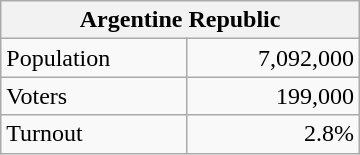<table class="wikitable" width=19%>
<tr>
<th colspan=2>Argentine Republic</th>
</tr>
<tr>
<td>Population</td>
<td align=right>7,092,000</td>
</tr>
<tr>
<td>Voters</td>
<td align=right>199,000</td>
</tr>
<tr>
<td>Turnout</td>
<td align=right>2.8%</td>
</tr>
</table>
